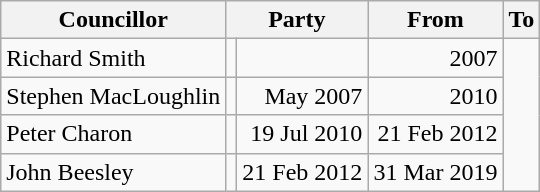<table class=wikitable>
<tr>
<th>Councillor</th>
<th colspan=2>Party</th>
<th>From</th>
<th>To</th>
</tr>
<tr>
<td>Richard Smith</td>
<td></td>
<td></td>
<td align=right>2007</td>
</tr>
<tr>
<td>Stephen MacLoughlin</td>
<td></td>
<td align=right>May 2007</td>
<td align=right>2010</td>
</tr>
<tr>
<td>Peter Charon</td>
<td></td>
<td align=right>19 Jul 2010</td>
<td align=right>21 Feb 2012</td>
</tr>
<tr>
<td>John Beesley</td>
<td></td>
<td align=right>21 Feb 2012</td>
<td align=right>31 Mar 2019</td>
</tr>
</table>
